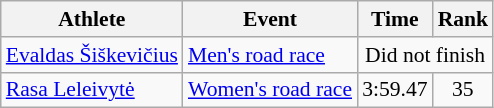<table class=wikitable style=font-size:90%;>
<tr>
<th>Athlete</th>
<th>Event</th>
<th>Time</th>
<th>Rank</th>
</tr>
<tr align=center>
<td align=left><a href='#'>Evaldas Šiškevičius</a></td>
<td align=left><a href='#'>Men's road race</a></td>
<td colspan=2>Did not finish</td>
</tr>
<tr align=center>
<td align=left><a href='#'>Rasa Leleivytė</a></td>
<td align=left><a href='#'>Women's road race</a></td>
<td>3:59.47</td>
<td>35</td>
</tr>
</table>
